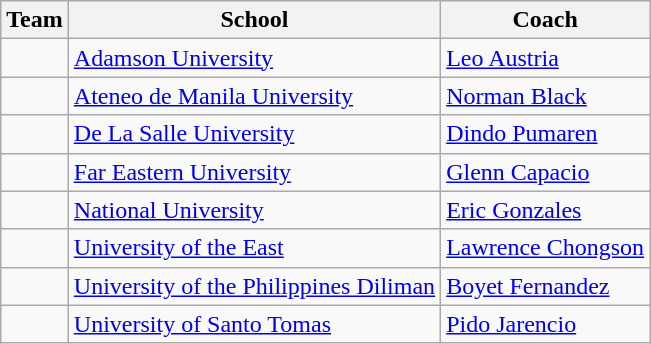<table class="wikitable">
<tr>
<th>Team</th>
<th>School</th>
<th>Coach</th>
</tr>
<tr>
<td></td>
<td><a href='#'>Adamson University</a></td>
<td><a href='#'>Leo Austria</a></td>
</tr>
<tr>
<td></td>
<td><a href='#'>Ateneo de Manila University</a></td>
<td><a href='#'>Norman Black</a></td>
</tr>
<tr>
<td></td>
<td><a href='#'>De La Salle University</a></td>
<td><a href='#'>Dindo Pumaren</a></td>
</tr>
<tr>
<td></td>
<td><a href='#'>Far Eastern University</a></td>
<td><a href='#'>Glenn Capacio</a></td>
</tr>
<tr>
<td></td>
<td><a href='#'>National University</a></td>
<td><a href='#'>Eric Gonzales</a></td>
</tr>
<tr>
<td></td>
<td><a href='#'>University of the East</a></td>
<td><a href='#'>Lawrence Chongson</a></td>
</tr>
<tr>
<td></td>
<td><a href='#'>University of the Philippines Diliman</a></td>
<td><a href='#'>Boyet Fernandez</a></td>
</tr>
<tr>
<td></td>
<td><a href='#'>University of Santo Tomas</a></td>
<td><a href='#'>Pido Jarencio</a></td>
</tr>
</table>
